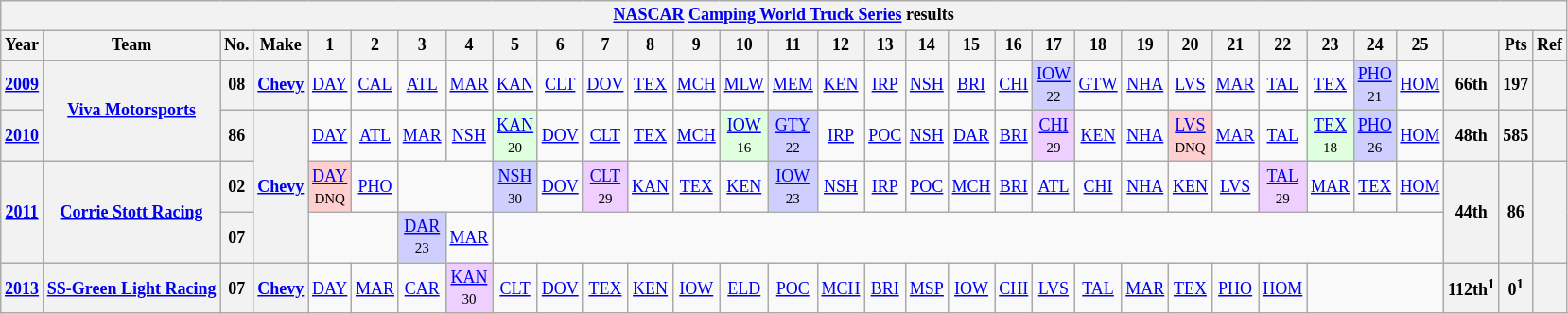<table class="wikitable" style="text-align:center; font-size:75%">
<tr>
<th colspan=45><a href='#'>NASCAR</a> <a href='#'>Camping World Truck Series</a> results</th>
</tr>
<tr>
<th>Year</th>
<th>Team</th>
<th>No.</th>
<th>Make</th>
<th>1</th>
<th>2</th>
<th>3</th>
<th>4</th>
<th>5</th>
<th>6</th>
<th>7</th>
<th>8</th>
<th>9</th>
<th>10</th>
<th>11</th>
<th>12</th>
<th>13</th>
<th>14</th>
<th>15</th>
<th>16</th>
<th>17</th>
<th>18</th>
<th>19</th>
<th>20</th>
<th>21</th>
<th>22</th>
<th>23</th>
<th>24</th>
<th>25</th>
<th></th>
<th>Pts</th>
<th>Ref</th>
</tr>
<tr>
<th><a href='#'>2009</a></th>
<th rowspan=2><a href='#'>Viva Motorsports</a></th>
<th>08</th>
<th><a href='#'>Chevy</a></th>
<td><a href='#'>DAY</a></td>
<td><a href='#'>CAL</a></td>
<td><a href='#'>ATL</a></td>
<td><a href='#'>MAR</a></td>
<td><a href='#'>KAN</a></td>
<td><a href='#'>CLT</a></td>
<td><a href='#'>DOV</a></td>
<td><a href='#'>TEX</a></td>
<td><a href='#'>MCH</a></td>
<td><a href='#'>MLW</a></td>
<td><a href='#'>MEM</a></td>
<td><a href='#'>KEN</a></td>
<td><a href='#'>IRP</a></td>
<td><a href='#'>NSH</a></td>
<td><a href='#'>BRI</a></td>
<td><a href='#'>CHI</a></td>
<td style="background:#CFCFFF;"><a href='#'>IOW</a><br><small>22</small></td>
<td><a href='#'>GTW</a></td>
<td><a href='#'>NHA</a></td>
<td><a href='#'>LVS</a></td>
<td><a href='#'>MAR</a></td>
<td><a href='#'>TAL</a></td>
<td><a href='#'>TEX</a></td>
<td style="background:#CFCFFF;"><a href='#'>PHO</a><br><small>21</small></td>
<td><a href='#'>HOM</a></td>
<th>66th</th>
<th>197</th>
<th></th>
</tr>
<tr>
<th><a href='#'>2010</a></th>
<th>86</th>
<th rowspan=3><a href='#'>Chevy</a></th>
<td><a href='#'>DAY</a></td>
<td><a href='#'>ATL</a></td>
<td><a href='#'>MAR</a></td>
<td><a href='#'>NSH</a></td>
<td style="background:#DFFFDF;"><a href='#'>KAN</a><br><small>20</small></td>
<td><a href='#'>DOV</a></td>
<td><a href='#'>CLT</a></td>
<td><a href='#'>TEX</a></td>
<td><a href='#'>MCH</a></td>
<td style="background:#DFFFDF;"><a href='#'>IOW</a><br><small>16</small></td>
<td style="background:#CFCFFF;"><a href='#'>GTY</a><br><small>22</small></td>
<td><a href='#'>IRP</a></td>
<td><a href='#'>POC</a></td>
<td><a href='#'>NSH</a></td>
<td><a href='#'>DAR</a></td>
<td><a href='#'>BRI</a></td>
<td style="background:#EFCFFF;"><a href='#'>CHI</a><br><small>29</small></td>
<td><a href='#'>KEN</a></td>
<td><a href='#'>NHA</a></td>
<td style="background:#FFCFCF;"><a href='#'>LVS</a><br><small>DNQ</small></td>
<td><a href='#'>MAR</a></td>
<td><a href='#'>TAL</a></td>
<td style="background:#DFFFDF;"><a href='#'>TEX</a><br><small>18</small></td>
<td style="background:#CFCFFF;"><a href='#'>PHO</a><br><small>26</small></td>
<td><a href='#'>HOM</a></td>
<th>48th</th>
<th>585</th>
<th></th>
</tr>
<tr>
<th rowspan=2><a href='#'>2011</a></th>
<th rowspan=2><a href='#'>Corrie Stott Racing</a></th>
<th>02</th>
<td style="background:#FFCFCF;"><a href='#'>DAY</a><br><small>DNQ</small></td>
<td><a href='#'>PHO</a></td>
<td colspan=2></td>
<td style="background:#CFCFFF;"><a href='#'>NSH</a><br><small>30</small></td>
<td><a href='#'>DOV</a></td>
<td style="background:#EFCFFF;"><a href='#'>CLT</a><br><small>29</small></td>
<td><a href='#'>KAN</a></td>
<td><a href='#'>TEX</a></td>
<td><a href='#'>KEN</a></td>
<td style="background:#CFCFFF;"><a href='#'>IOW</a><br><small>23</small></td>
<td><a href='#'>NSH</a></td>
<td><a href='#'>IRP</a></td>
<td><a href='#'>POC</a></td>
<td><a href='#'>MCH</a></td>
<td><a href='#'>BRI</a></td>
<td><a href='#'>ATL</a></td>
<td><a href='#'>CHI</a></td>
<td><a href='#'>NHA</a></td>
<td><a href='#'>KEN</a></td>
<td><a href='#'>LVS</a></td>
<td style="background:#EFCFFF;"><a href='#'>TAL</a><br><small>29</small></td>
<td><a href='#'>MAR</a></td>
<td><a href='#'>TEX</a></td>
<td><a href='#'>HOM</a></td>
<th rowspan=2>44th</th>
<th rowspan=2>86</th>
<th rowspan=2></th>
</tr>
<tr>
<th>07</th>
<td colspan=2></td>
<td style="background:#CFCFFF;"><a href='#'>DAR</a><br><small>23</small></td>
<td><a href='#'>MAR</a></td>
<td colspan=21></td>
</tr>
<tr>
<th><a href='#'>2013</a></th>
<th><a href='#'>SS-Green Light Racing</a></th>
<th>07</th>
<th><a href='#'>Chevy</a></th>
<td><a href='#'>DAY</a></td>
<td><a href='#'>MAR</a></td>
<td><a href='#'>CAR</a></td>
<td style="background:#EFCFFF;"><a href='#'>KAN</a><br><small>30</small></td>
<td><a href='#'>CLT</a></td>
<td><a href='#'>DOV</a></td>
<td><a href='#'>TEX</a></td>
<td><a href='#'>KEN</a></td>
<td><a href='#'>IOW</a></td>
<td><a href='#'>ELD</a></td>
<td><a href='#'>POC</a></td>
<td><a href='#'>MCH</a></td>
<td><a href='#'>BRI</a></td>
<td><a href='#'>MSP</a></td>
<td><a href='#'>IOW</a></td>
<td><a href='#'>CHI</a></td>
<td><a href='#'>LVS</a></td>
<td><a href='#'>TAL</a></td>
<td><a href='#'>MAR</a></td>
<td><a href='#'>TEX</a></td>
<td><a href='#'>PHO</a></td>
<td><a href='#'>HOM</a></td>
<td colspan=3></td>
<th>112th<sup>1</sup></th>
<th>0<sup>1</sup></th>
<th></th>
</tr>
</table>
